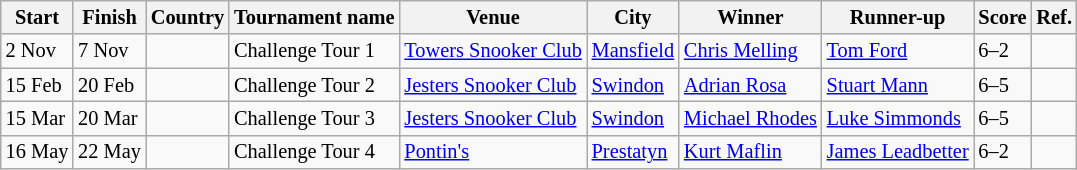<table class="wikitable sortable" style="font-size: 85%">
<tr>
<th>Start</th>
<th>Finish</th>
<th>Country</th>
<th>Tournament name</th>
<th>Venue</th>
<th>City</th>
<th>Winner</th>
<th>Runner-up</th>
<th>Score</th>
<th>Ref.</th>
</tr>
<tr>
<td>2 Nov</td>
<td>7 Nov</td>
<td></td>
<td>Challenge Tour 1</td>
<td><a href='#'>Towers Snooker Club</a></td>
<td><a href='#'>Mansfield</a></td>
<td> <a href='#'>Chris Melling</a></td>
<td> <a href='#'>Tom Ford</a></td>
<td>6–2</td>
<td></td>
</tr>
<tr>
<td>15 Feb</td>
<td>20 Feb</td>
<td></td>
<td>Challenge Tour 2</td>
<td><a href='#'>Jesters Snooker Club</a></td>
<td><a href='#'>Swindon</a></td>
<td> <a href='#'>Adrian Rosa</a></td>
<td> <a href='#'>Stuart Mann</a></td>
<td>6–5</td>
<td></td>
</tr>
<tr>
<td>15 Mar</td>
<td>20 Mar</td>
<td></td>
<td>Challenge Tour 3</td>
<td><a href='#'>Jesters Snooker Club</a></td>
<td><a href='#'>Swindon</a></td>
<td> <a href='#'>Michael Rhodes</a></td>
<td> <a href='#'>Luke Simmonds</a></td>
<td>6–5</td>
<td></td>
</tr>
<tr>
<td>16 May</td>
<td>22 May</td>
<td></td>
<td>Challenge Tour 4</td>
<td><a href='#'>Pontin's</a></td>
<td><a href='#'>Prestatyn</a></td>
<td> <a href='#'>Kurt Maflin</a></td>
<td> <a href='#'>James Leadbetter</a></td>
<td>6–2</td>
<td></td>
</tr>
</table>
